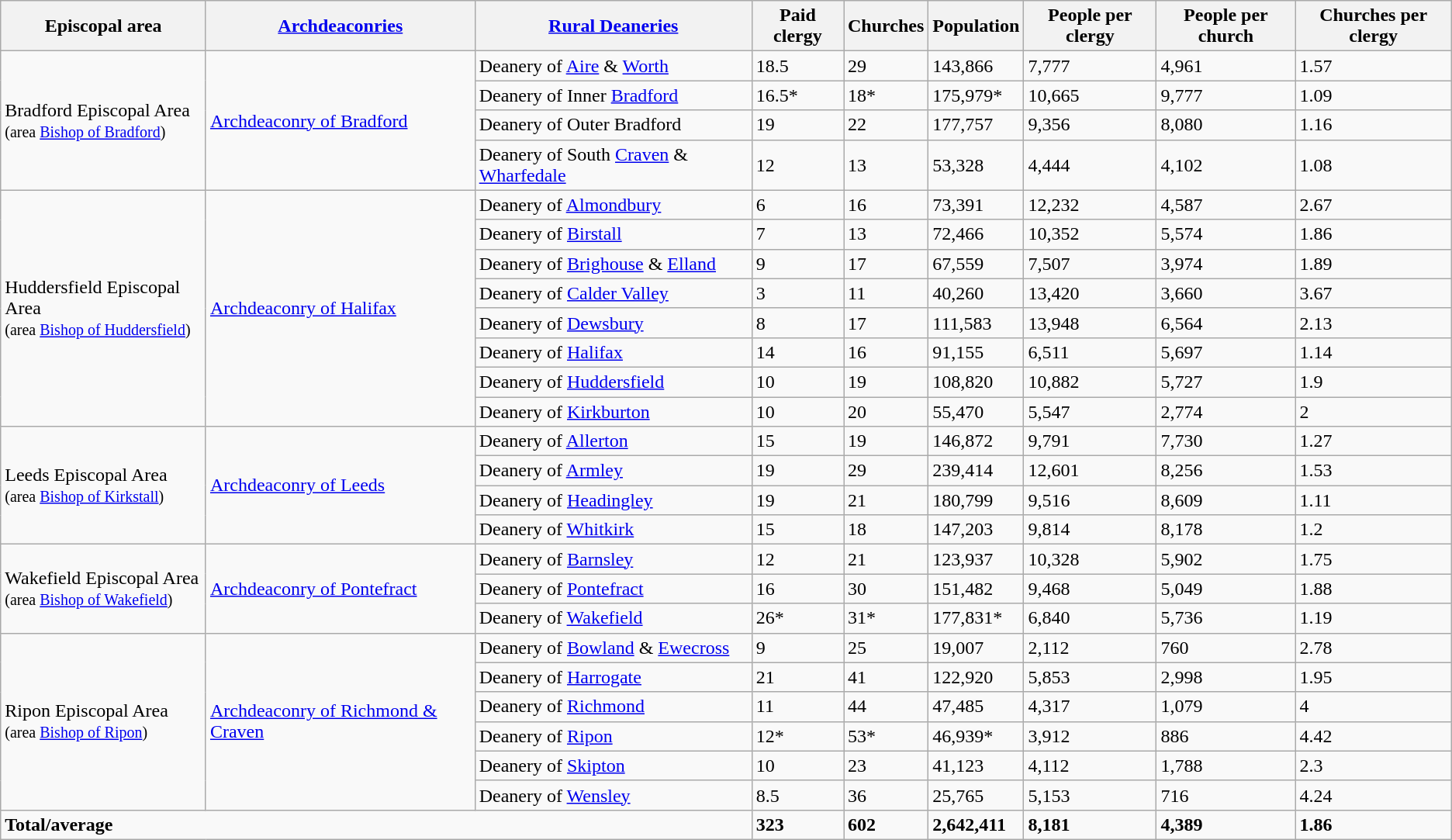<table class="wikitable sortable">
<tr>
<th>Episcopal area</th>
<th><a href='#'>Archdeaconries</a></th>
<th><a href='#'>Rural Deaneries</a></th>
<th>Paid clergy</th>
<th>Churches</th>
<th>Population</th>
<th>People per clergy</th>
<th>People per church</th>
<th>Churches per clergy</th>
</tr>
<tr>
<td rowspan="4">Bradford Episcopal Area<br><small>(area <a href='#'>Bishop of Bradford</a>)</small></td>
<td rowspan="4"><a href='#'>Archdeaconry of Bradford</a></td>
<td>Deanery of <a href='#'>Aire</a> & <a href='#'>Worth</a></td>
<td>18.5</td>
<td>29</td>
<td>143,866</td>
<td>7,777</td>
<td>4,961</td>
<td>1.57</td>
</tr>
<tr>
<td>Deanery of Inner <a href='#'>Bradford</a></td>
<td>16.5*</td>
<td>18*</td>
<td>175,979*</td>
<td>10,665</td>
<td>9,777</td>
<td>1.09</td>
</tr>
<tr>
<td>Deanery of Outer Bradford</td>
<td>19</td>
<td>22</td>
<td>177,757</td>
<td>9,356</td>
<td>8,080</td>
<td>1.16</td>
</tr>
<tr>
<td>Deanery of South <a href='#'>Craven</a> & <a href='#'>Wharfedale</a></td>
<td>12</td>
<td>13</td>
<td>53,328</td>
<td>4,444</td>
<td>4,102</td>
<td>1.08</td>
</tr>
<tr>
<td rowspan="8">Huddersfield Episcopal Area<br><small>(area <a href='#'>Bishop of Huddersfield</a>)</small></td>
<td rowspan="8"><a href='#'>Archdeaconry of Halifax</a></td>
<td>Deanery of <a href='#'>Almondbury</a></td>
<td>6</td>
<td>16</td>
<td>73,391</td>
<td>12,232</td>
<td>4,587</td>
<td>2.67</td>
</tr>
<tr>
<td>Deanery of <a href='#'>Birstall</a></td>
<td>7</td>
<td>13</td>
<td>72,466</td>
<td>10,352</td>
<td>5,574</td>
<td>1.86</td>
</tr>
<tr>
<td>Deanery of <a href='#'>Brighouse</a> & <a href='#'>Elland</a></td>
<td>9</td>
<td>17</td>
<td>67,559</td>
<td>7,507</td>
<td>3,974</td>
<td>1.89</td>
</tr>
<tr>
<td>Deanery of <a href='#'>Calder Valley</a></td>
<td>3</td>
<td>11</td>
<td>40,260</td>
<td>13,420</td>
<td>3,660</td>
<td>3.67</td>
</tr>
<tr>
<td>Deanery of <a href='#'>Dewsbury</a></td>
<td>8</td>
<td>17</td>
<td>111,583</td>
<td>13,948</td>
<td>6,564</td>
<td>2.13</td>
</tr>
<tr>
<td>Deanery of <a href='#'>Halifax</a></td>
<td>14</td>
<td>16</td>
<td>91,155</td>
<td>6,511</td>
<td>5,697</td>
<td>1.14</td>
</tr>
<tr>
<td>Deanery of <a href='#'>Huddersfield</a></td>
<td>10</td>
<td>19</td>
<td>108,820</td>
<td>10,882</td>
<td>5,727</td>
<td>1.9</td>
</tr>
<tr>
<td>Deanery of <a href='#'>Kirkburton</a></td>
<td>10</td>
<td>20</td>
<td>55,470</td>
<td>5,547</td>
<td>2,774</td>
<td>2</td>
</tr>
<tr>
<td rowspan="4">Leeds Episcopal Area<br><small>(area <a href='#'>Bishop of Kirkstall</a>)</small></td>
<td rowspan="4"><a href='#'>Archdeaconry of Leeds</a></td>
<td>Deanery of <a href='#'>Allerton</a></td>
<td>15</td>
<td>19</td>
<td>146,872</td>
<td>9,791</td>
<td>7,730</td>
<td>1.27</td>
</tr>
<tr>
<td>Deanery of <a href='#'>Armley</a></td>
<td>19</td>
<td>29</td>
<td>239,414</td>
<td>12,601</td>
<td>8,256</td>
<td>1.53</td>
</tr>
<tr>
<td>Deanery of <a href='#'>Headingley</a></td>
<td>19</td>
<td>21</td>
<td>180,799</td>
<td>9,516</td>
<td>8,609</td>
<td>1.11</td>
</tr>
<tr>
<td>Deanery of <a href='#'>Whitkirk</a></td>
<td>15</td>
<td>18</td>
<td>147,203</td>
<td>9,814</td>
<td>8,178</td>
<td>1.2</td>
</tr>
<tr>
<td rowspan="3">Wakefield Episcopal Area<br><small>(area <a href='#'>Bishop of Wakefield</a>)</small></td>
<td rowspan="3"><a href='#'>Archdeaconry of Pontefract</a></td>
<td>Deanery of <a href='#'>Barnsley</a></td>
<td>12</td>
<td>21</td>
<td>123,937</td>
<td>10,328</td>
<td>5,902</td>
<td>1.75</td>
</tr>
<tr>
<td>Deanery of <a href='#'>Pontefract</a></td>
<td>16</td>
<td>30</td>
<td>151,482</td>
<td>9,468</td>
<td>5,049</td>
<td>1.88</td>
</tr>
<tr>
<td>Deanery of <a href='#'>Wakefield</a></td>
<td>26*</td>
<td>31*</td>
<td>177,831*</td>
<td>6,840</td>
<td>5,736</td>
<td>1.19</td>
</tr>
<tr>
<td rowspan="6">Ripon Episcopal Area<br><small>(area <a href='#'>Bishop of Ripon</a>)</small></td>
<td rowspan="6"><a href='#'>Archdeaconry of Richmond & Craven</a></td>
<td>Deanery of <a href='#'>Bowland</a> & <a href='#'>Ewecross</a></td>
<td>9</td>
<td>25</td>
<td>19,007</td>
<td>2,112</td>
<td>760</td>
<td>2.78</td>
</tr>
<tr>
<td>Deanery of <a href='#'>Harrogate</a></td>
<td>21</td>
<td>41</td>
<td>122,920</td>
<td>5,853</td>
<td>2,998</td>
<td>1.95</td>
</tr>
<tr>
<td>Deanery of <a href='#'>Richmond</a></td>
<td>11</td>
<td>44</td>
<td>47,485</td>
<td>4,317</td>
<td>1,079</td>
<td>4</td>
</tr>
<tr>
<td>Deanery of <a href='#'>Ripon</a></td>
<td>12*</td>
<td>53*</td>
<td>46,939*</td>
<td>3,912</td>
<td>886</td>
<td>4.42</td>
</tr>
<tr>
<td>Deanery of <a href='#'>Skipton</a></td>
<td>10</td>
<td>23</td>
<td>41,123</td>
<td>4,112</td>
<td>1,788</td>
<td>2.3</td>
</tr>
<tr>
<td>Deanery of <a href='#'>Wensley</a></td>
<td>8.5</td>
<td>36</td>
<td>25,765</td>
<td>5,153</td>
<td>716</td>
<td>4.24</td>
</tr>
<tr>
<td colspan="3"><strong>Total/average</strong></td>
<td><strong>323</strong></td>
<td><strong>602</strong></td>
<td><strong>2,642,411</strong></td>
<td><strong>8,181</strong></td>
<td><strong>4,389</strong></td>
<td><strong>1.86</strong></td>
</tr>
</table>
